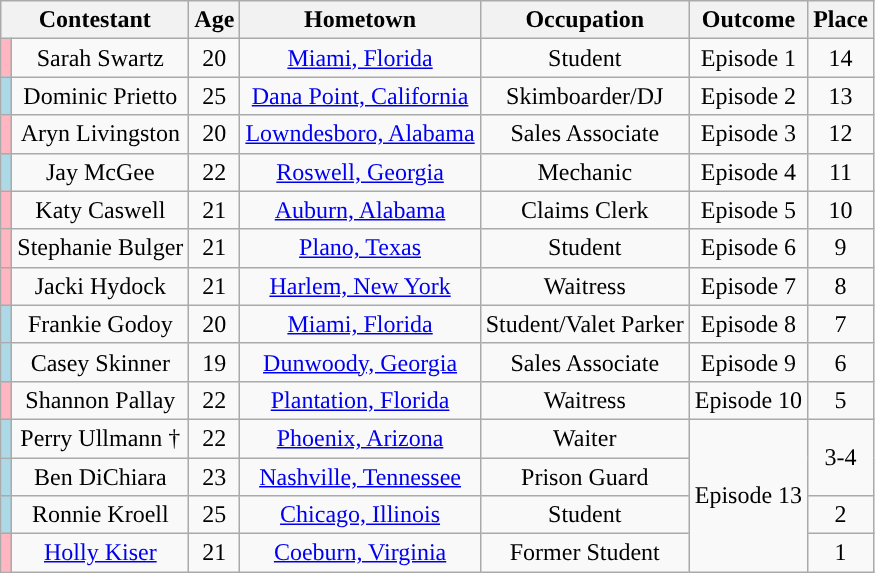<table class="wikitable sortable" style="text-align:center;">
<tr>
<th colspan=2>Contestant</th>
<th>Age</th>
<th>Hometown</th>
<th>Occupation</th>
<th>Outcome</th>
<th>Place</th>
</tr>
<tr>
<td style="background:lightpink"></td>
<td>Sarah Swartz</td>
<td>20</td>
<td><a href='#'>Miami, Florida</a></td>
<td>Student</td>
<td>Episode 1</td>
<td>14</td>
</tr>
<tr>
<td style="background:lightblue;"></td>
<td>Dominic Prietto</td>
<td>25</td>
<td><a href='#'>Dana Point, California</a></td>
<td>Skimboarder/DJ</td>
<td>Episode 2</td>
<td>13</td>
</tr>
<tr>
<td style="background:lightpink"></td>
<td>Aryn Livingston</td>
<td>20</td>
<td><a href='#'>Lowndesboro, Alabama</a></td>
<td>Sales Associate</td>
<td>Episode 3</td>
<td>12</td>
</tr>
<tr>
<td style="background:lightblue;"></td>
<td>Jay McGee</td>
<td>22</td>
<td><a href='#'>Roswell, Georgia</a></td>
<td>Mechanic</td>
<td>Episode 4</td>
<td>11</td>
</tr>
<tr>
<td style="background:lightpink"></td>
<td>Katy Caswell</td>
<td>21</td>
<td><a href='#'>Auburn, Alabama</a></td>
<td>Claims Clerk</td>
<td>Episode 5</td>
<td>10</td>
</tr>
<tr>
<td style="background:lightpink"></td>
<td>Stephanie Bulger</td>
<td>21</td>
<td><a href='#'>Plano, Texas</a></td>
<td>Student</td>
<td>Episode 6</td>
<td>9</td>
</tr>
<tr>
<td style="background:lightpink"></td>
<td>Jacki Hydock</td>
<td>21</td>
<td><a href='#'>Harlem, New York</a></td>
<td>Waitress</td>
<td>Episode 7</td>
<td>8</td>
</tr>
<tr>
<td style="background:lightblue;"></td>
<td>Frankie Godoy</td>
<td>20</td>
<td><a href='#'>Miami, Florida</a></td>
<td>Student/Valet Parker</td>
<td>Episode 8</td>
<td>7</td>
</tr>
<tr>
<td style="background:lightblue;"></td>
<td>Casey Skinner</td>
<td>19</td>
<td><a href='#'>Dunwoody, Georgia</a></td>
<td>Sales Associate</td>
<td>Episode 9</td>
<td>6</td>
</tr>
<tr>
<td style="background:lightpink"></td>
<td>Shannon Pallay</td>
<td>22</td>
<td><a href='#'>Plantation, Florida</a></td>
<td>Waitress</td>
<td>Episode 10</td>
<td>5</td>
</tr>
<tr>
<td style="background:lightblue;"></td>
<td>Perry Ullmann †</td>
<td>22</td>
<td><a href='#'>Phoenix, Arizona</a></td>
<td>Waiter</td>
<td rowspan=4>Episode 13</td>
<td rowspan=2>3-4</td>
</tr>
<tr>
<td style="background:lightblue;"></td>
<td>Ben DiChiara</td>
<td>23</td>
<td><a href='#'>Nashville, Tennessee</a></td>
<td>Prison Guard</td>
</tr>
<tr>
<td style="background:lightblue;"></td>
<td>Ronnie Kroell</td>
<td>25</td>
<td><a href='#'>Chicago, Illinois</a></td>
<td>Student</td>
<td>2</td>
</tr>
<tr>
<td style="background:lightpink"></td>
<td><a href='#'>Holly Kiser</a></td>
<td>21</td>
<td><a href='#'>Coeburn, Virginia</a></td>
<td>Former Student</td>
<td>1</td>
</tr>
</table>
